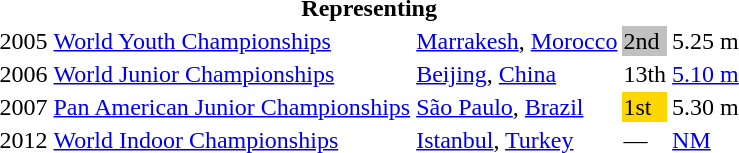<table>
<tr>
<th colspan="6">Representing </th>
</tr>
<tr>
<td>2005</td>
<td><a href='#'>World Youth Championships</a></td>
<td><a href='#'>Marrakesh</a>, <a href='#'>Morocco</a></td>
<td bgcolor=silver>2nd</td>
<td>5.25 m</td>
</tr>
<tr>
<td>2006</td>
<td><a href='#'>World Junior Championships</a></td>
<td><a href='#'>Beijing</a>, <a href='#'>China</a></td>
<td>13th</td>
<td><a href='#'>5.10 m</a></td>
</tr>
<tr>
<td>2007</td>
<td><a href='#'>Pan American Junior Championships</a></td>
<td><a href='#'>São Paulo</a>, <a href='#'>Brazil</a></td>
<td bgcolor=gold>1st</td>
<td>5.30 m</td>
</tr>
<tr>
<td>2012</td>
<td><a href='#'>World Indoor Championships</a></td>
<td><a href='#'>Istanbul</a>, <a href='#'>Turkey</a></td>
<td>—</td>
<td><a href='#'>NM</a></td>
</tr>
</table>
